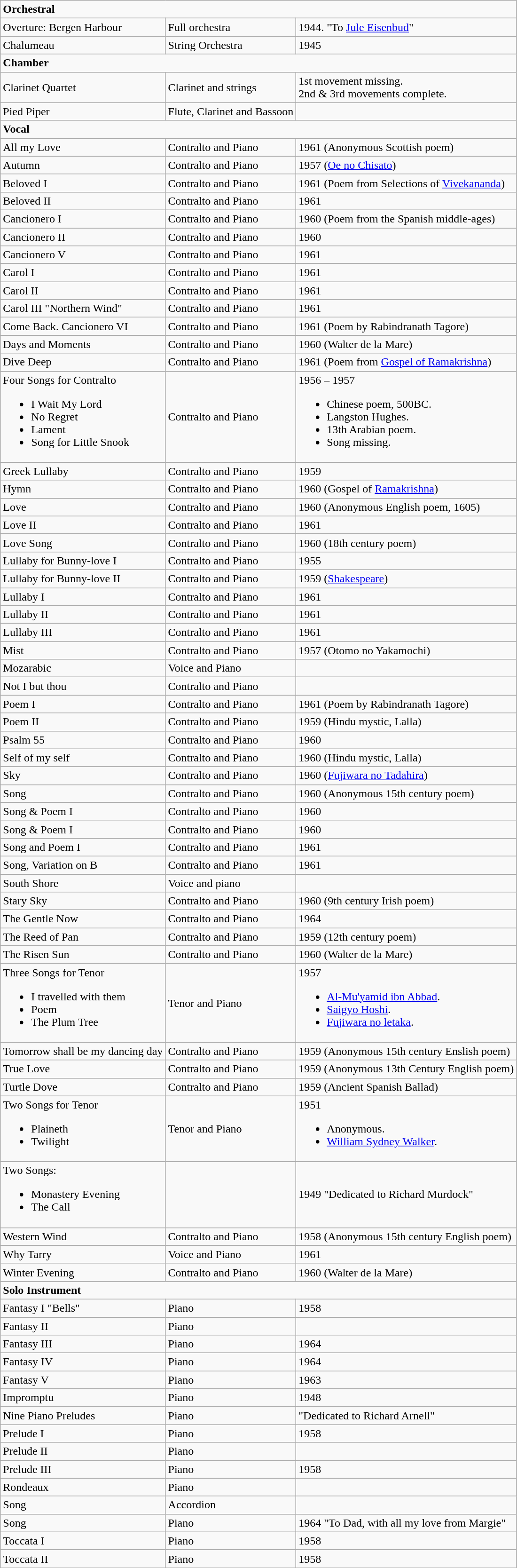<table class="wikitable">
<tr>
<td colspan="3"><strong>Orchestral</strong></td>
</tr>
<tr>
<td>Overture: Bergen Harbour</td>
<td>Full orchestra</td>
<td>1944. "To <a href='#'>Jule Eisenbud</a>"</td>
</tr>
<tr>
<td>Chalumeau</td>
<td>String Orchestra</td>
<td>1945</td>
</tr>
<tr>
<td colspan="3"><strong>Chamber</strong></td>
</tr>
<tr>
<td>Clarinet Quartet</td>
<td>Clarinet and strings</td>
<td>1st movement missing.<br>2nd & 3rd movements complete.</td>
</tr>
<tr>
<td>Pied Piper</td>
<td>Flute, Clarinet and Bassoon</td>
<td></td>
</tr>
<tr>
<td colspan="3"><strong>Vocal</strong></td>
</tr>
<tr>
<td>All my Love</td>
<td>Contralto and Piano</td>
<td>1961 (Anonymous Scottish poem)</td>
</tr>
<tr>
<td>Autumn</td>
<td>Contralto and Piano</td>
<td>1957 (<a href='#'>Oe no Chisato</a>)</td>
</tr>
<tr>
<td>Beloved I</td>
<td>Contralto and Piano</td>
<td>1961 (Poem from Selections of <a href='#'>Vivekananda</a>)</td>
</tr>
<tr>
<td>Beloved II</td>
<td>Contralto and Piano</td>
<td>1961</td>
</tr>
<tr>
<td>Cancionero I</td>
<td>Contralto and Piano</td>
<td>1960 (Poem from the Spanish middle-ages)</td>
</tr>
<tr>
<td>Cancionero II</td>
<td>Contralto and Piano</td>
<td>1960</td>
</tr>
<tr>
<td>Cancionero V</td>
<td>Contralto and Piano</td>
<td>1961</td>
</tr>
<tr>
<td>Carol I</td>
<td>Contralto and Piano</td>
<td>1961</td>
</tr>
<tr>
<td>Carol II</td>
<td>Contralto and Piano</td>
<td>1961</td>
</tr>
<tr>
<td>Carol III "Northern Wind"</td>
<td>Contralto and Piano</td>
<td>1961</td>
</tr>
<tr>
<td>Come Back. Cancionero VI</td>
<td>Contralto and Piano</td>
<td>1961 (Poem by Rabindranath Tagore)</td>
</tr>
<tr>
<td>Days and Moments</td>
<td>Contralto and Piano</td>
<td>1960 (Walter de la Mare)</td>
</tr>
<tr>
<td>Dive Deep</td>
<td>Contralto and Piano</td>
<td>1961 (Poem from <a href='#'>Gospel of Ramakrishna</a>)</td>
</tr>
<tr>
<td>Four Songs for Contralto<br><ul><li>I Wait My Lord</li><li>No Regret</li><li>Lament</li><li>Song for Little Snook</li></ul></td>
<td>Contralto and Piano</td>
<td>1956 – 1957<br><ul><li>Chinese poem, 500BC.</li><li>Langston Hughes.</li><li>13th Arabian poem.</li><li>Song missing.</li></ul></td>
</tr>
<tr>
<td>Greek Lullaby</td>
<td>Contralto and Piano</td>
<td>1959</td>
</tr>
<tr>
<td>Hymn</td>
<td>Contralto and Piano</td>
<td>1960 (Gospel of <a href='#'>Ramakrishna</a>)</td>
</tr>
<tr>
<td>Love</td>
<td>Contralto and Piano</td>
<td>1960 (Anonymous English poem, 1605)</td>
</tr>
<tr>
<td>Love II</td>
<td>Contralto and Piano</td>
<td>1961</td>
</tr>
<tr>
<td>Love Song</td>
<td>Contralto and Piano</td>
<td>1960 (18th century poem)</td>
</tr>
<tr>
<td>Lullaby for Bunny-love I</td>
<td>Contralto and Piano</td>
<td>1955</td>
</tr>
<tr>
<td>Lullaby for Bunny-love II</td>
<td>Contralto and Piano</td>
<td>1959 (<a href='#'>Shakespeare</a>)</td>
</tr>
<tr>
<td>Lullaby I</td>
<td>Contralto and Piano</td>
<td>1961</td>
</tr>
<tr>
<td>Lullaby II</td>
<td>Contralto and Piano</td>
<td>1961</td>
</tr>
<tr>
<td>Lullaby III</td>
<td>Contralto and Piano</td>
<td>1961</td>
</tr>
<tr>
<td>Mist</td>
<td>Contralto and Piano</td>
<td>1957 (Otomo no Yakamochi)</td>
</tr>
<tr>
<td>Mozarabic</td>
<td>Voice and Piano</td>
<td></td>
</tr>
<tr>
<td>Not I but thou</td>
<td>Contralto and Piano</td>
<td></td>
</tr>
<tr>
<td>Poem I</td>
<td>Contralto and Piano</td>
<td>1961 (Poem by Rabindranath Tagore)</td>
</tr>
<tr>
<td>Poem II</td>
<td>Contralto and Piano</td>
<td>1959 (Hindu mystic, Lalla)</td>
</tr>
<tr>
<td>Psalm 55</td>
<td>Contralto and Piano</td>
<td>1960</td>
</tr>
<tr>
<td>Self of my self</td>
<td>Contralto and Piano</td>
<td>1960 (Hindu mystic, Lalla)</td>
</tr>
<tr>
<td>Sky</td>
<td>Contralto and Piano</td>
<td>1960 (<a href='#'>Fujiwara no Tadahira</a>)</td>
</tr>
<tr>
<td>Song</td>
<td>Contralto and Piano</td>
<td>1960 (Anonymous 15th century poem)</td>
</tr>
<tr>
<td>Song & Poem I</td>
<td>Contralto and Piano</td>
<td>1960</td>
</tr>
<tr>
<td>Song & Poem I</td>
<td>Contralto and Piano</td>
<td>1960</td>
</tr>
<tr>
<td>Song and Poem I</td>
<td>Contralto and Piano</td>
<td>1961</td>
</tr>
<tr>
<td>Song, Variation on B</td>
<td>Contralto and Piano</td>
<td>1961</td>
</tr>
<tr>
<td>South Shore</td>
<td>Voice and piano</td>
<td></td>
</tr>
<tr>
<td>Stary Sky</td>
<td>Contralto and Piano</td>
<td>1960 (9th century Irish poem)</td>
</tr>
<tr>
<td>The Gentle Now</td>
<td>Contralto and Piano</td>
<td>1964</td>
</tr>
<tr>
<td>The Reed of Pan</td>
<td>Contralto and Piano</td>
<td>1959 (12th century poem)</td>
</tr>
<tr>
<td>The Risen Sun</td>
<td>Contralto and Piano</td>
<td>1960 (Walter de la Mare)</td>
</tr>
<tr>
<td>Three Songs for Tenor<br><ul><li>I travelled with them</li><li>Poem</li><li>The Plum Tree</li></ul></td>
<td>Tenor and Piano</td>
<td>1957<br><ul><li><a href='#'>Al-Mu'yamid ibn Abbad</a>.</li><li><a href='#'>Saigyo Hoshi</a>.</li><li><a href='#'>Fujiwara no letaka</a>.</li></ul></td>
</tr>
<tr>
<td>Tomorrow shall be my dancing day</td>
<td>Contralto and Piano</td>
<td>1959 (Anonymous 15th century Enslish poem)</td>
</tr>
<tr>
<td>True Love</td>
<td>Contralto and Piano</td>
<td>1959 (Anonymous 13th Century English poem)</td>
</tr>
<tr>
<td>Turtle Dove</td>
<td>Contralto and Piano</td>
<td>1959 (Ancient Spanish Ballad)</td>
</tr>
<tr>
<td>Two Songs for Tenor<br><ul><li>Plaineth</li><li>Twilight</li></ul></td>
<td>Tenor and Piano</td>
<td>1951<br><ul><li>Anonymous.</li><li><a href='#'>William Sydney Walker</a>.</li></ul></td>
</tr>
<tr>
<td>Two Songs:<br><ul><li>Monastery Evening</li><li>The Call</li></ul></td>
<td></td>
<td>1949 "Dedicated to Richard Murdock"</td>
</tr>
<tr>
<td>Western Wind</td>
<td>Contralto and Piano</td>
<td>1958 (Anonymous 15th century English poem)</td>
</tr>
<tr>
<td>Why Tarry</td>
<td>Voice and Piano</td>
<td>1961</td>
</tr>
<tr>
<td>Winter Evening</td>
<td>Contralto and Piano</td>
<td>1960 (Walter de la Mare)</td>
</tr>
<tr>
<td colspan="3"><strong>Solo Instrument</strong></td>
</tr>
<tr>
<td>Fantasy I "Bells"</td>
<td>Piano</td>
<td>1958</td>
</tr>
<tr>
<td>Fantasy II</td>
<td>Piano</td>
<td></td>
</tr>
<tr>
<td>Fantasy III</td>
<td>Piano</td>
<td>1964</td>
</tr>
<tr>
<td>Fantasy IV</td>
<td>Piano</td>
<td>1964</td>
</tr>
<tr>
<td>Fantasy V</td>
<td>Piano</td>
<td>1963</td>
</tr>
<tr>
<td>Impromptu</td>
<td>Piano</td>
<td>1948</td>
</tr>
<tr>
<td>Nine Piano Preludes</td>
<td>Piano</td>
<td>"Dedicated to Richard Arnell"</td>
</tr>
<tr>
<td>Prelude I</td>
<td>Piano</td>
<td>1958</td>
</tr>
<tr>
<td>Prelude II</td>
<td>Piano</td>
<td></td>
</tr>
<tr>
<td>Prelude III</td>
<td>Piano</td>
<td>1958</td>
</tr>
<tr>
<td>Rondeaux</td>
<td>Piano</td>
<td></td>
</tr>
<tr>
<td>Song</td>
<td>Accordion</td>
<td></td>
</tr>
<tr>
<td>Song</td>
<td>Piano</td>
<td>1964 "To Dad, with all my love from Margie"</td>
</tr>
<tr>
<td>Toccata I</td>
<td>Piano</td>
<td>1958</td>
</tr>
<tr>
<td>Toccata II</td>
<td>Piano</td>
<td>1958</td>
</tr>
</table>
